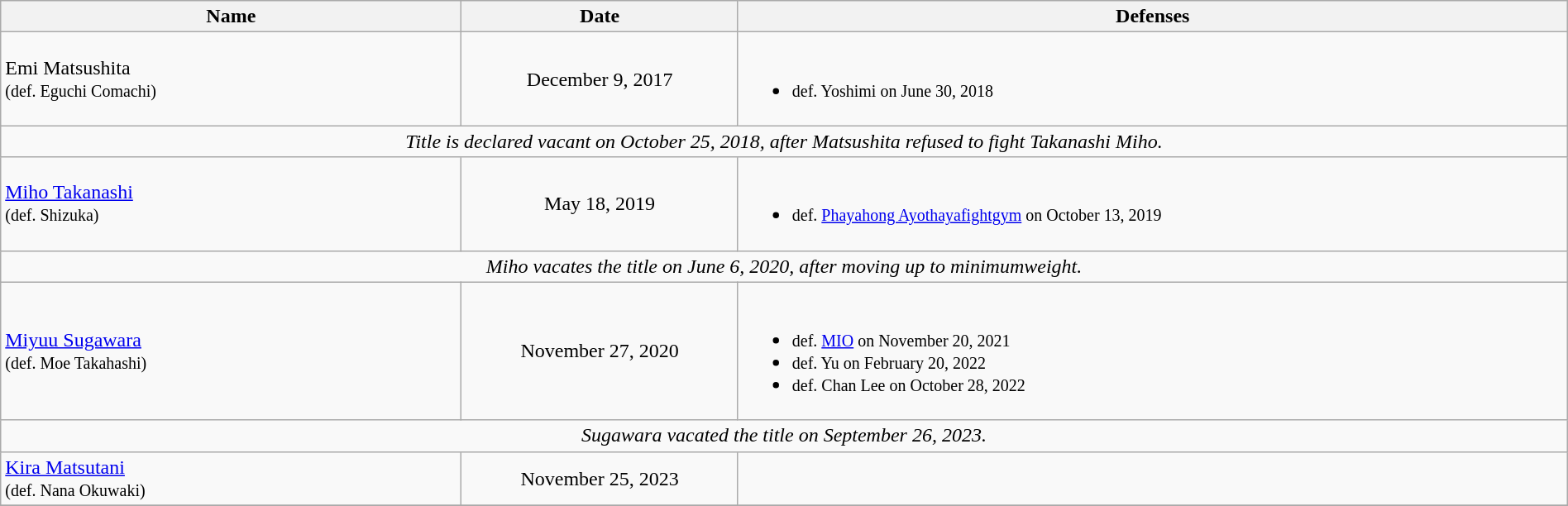<table class="wikitable" width=100%>
<tr>
<th width=25%>Name</th>
<th width=15%>Date</th>
<th width=45%>Defenses</th>
</tr>
<tr>
<td align=left> Emi Matsushita <br><small>(def. Eguchi Comachi)</small></td>
<td align=center>December 9, 2017</td>
<td><br><ul><li><small>def. Yoshimi on June 30, 2018</small></li></ul></td>
</tr>
<tr>
<td colspan=3 align=center><em>Title is declared vacant on October 25, 2018, after Matsushita refused to fight Takanashi Miho.</em></td>
</tr>
<tr>
<td align=left> <a href='#'>Miho Takanashi</a> <br><small>(def. Shizuka)</small></td>
<td align=center>May 18, 2019</td>
<td><br><ul><li><small>def. <a href='#'>Phayahong Ayothayafightgym</a> on October 13, 2019</small></li></ul></td>
</tr>
<tr>
<td colspan=3 align=center><em>Miho vacates the title on June 6, 2020, after moving up to minimumweight.</em></td>
</tr>
<tr>
<td align=left> <a href='#'>Miyuu Sugawara</a> <br><small>(def. Moe Takahashi)</small></td>
<td align=center>November 27, 2020</td>
<td><br><ul><li><small>def. <a href='#'>MIO</a> on November 20, 2021</small></li><li><small>def. Yu on February 20, 2022</small></li><li><small>def. Chan Lee on October 28, 2022</small></li></ul></td>
</tr>
<tr>
<td colspan=3 align=center><em>Sugawara vacated the title on September 26, 2023.</em></td>
</tr>
<tr>
<td align=left> <a href='#'>Kira Matsutani</a> <br><small>(def. Nana Okuwaki)</small></td>
<td align=center>November 25, 2023</td>
<td></td>
</tr>
<tr>
</tr>
</table>
